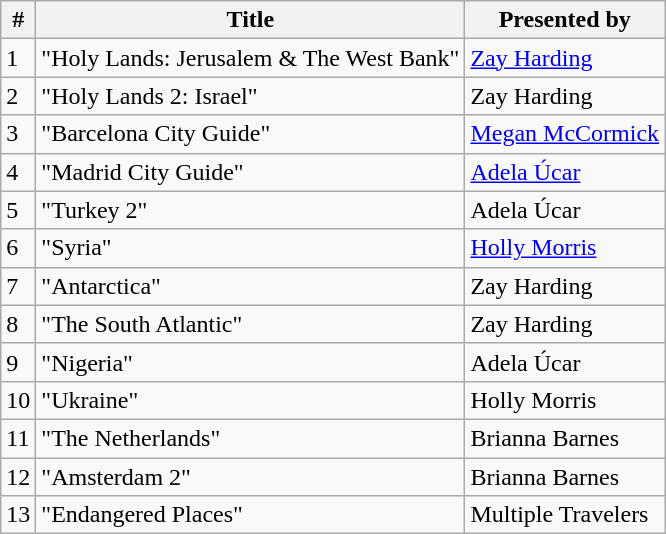<table class="wikitable">
<tr>
<th>#</th>
<th>Title</th>
<th>Presented by</th>
</tr>
<tr>
<td>1</td>
<td>"Holy Lands: Jerusalem & The West Bank"</td>
<td><a href='#'>Zay Harding</a></td>
</tr>
<tr>
<td>2</td>
<td>"Holy Lands 2: Israel"</td>
<td>Zay Harding</td>
</tr>
<tr>
<td>3</td>
<td>"Barcelona City Guide"</td>
<td><a href='#'>Megan McCormick</a></td>
</tr>
<tr>
<td>4</td>
<td>"Madrid City Guide"</td>
<td><a href='#'>Adela Úcar</a></td>
</tr>
<tr>
<td>5</td>
<td>"Turkey 2"</td>
<td>Adela Úcar</td>
</tr>
<tr>
<td>6</td>
<td>"Syria"</td>
<td><a href='#'>Holly Morris</a></td>
</tr>
<tr>
<td>7</td>
<td>"Antarctica"</td>
<td>Zay Harding</td>
</tr>
<tr>
<td>8</td>
<td>"The South Atlantic"</td>
<td>Zay Harding</td>
</tr>
<tr>
<td>9</td>
<td>"Nigeria"</td>
<td>Adela Úcar</td>
</tr>
<tr>
<td>10</td>
<td>"Ukraine"</td>
<td>Holly Morris</td>
</tr>
<tr>
<td>11</td>
<td>"The Netherlands"</td>
<td>Brianna Barnes</td>
</tr>
<tr>
<td>12</td>
<td>"Amsterdam 2"</td>
<td>Brianna Barnes</td>
</tr>
<tr>
<td>13</td>
<td>"Endangered Places"</td>
<td>Multiple Travelers</td>
</tr>
</table>
